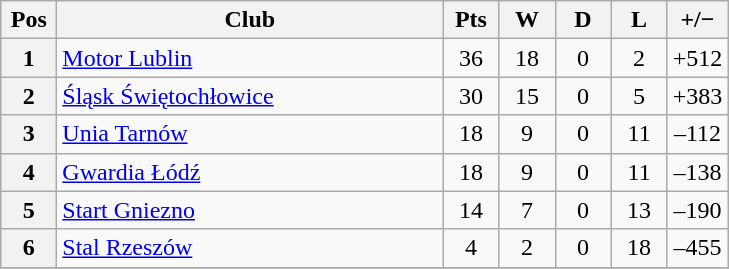<table class="wikitable">
<tr>
<th width=30>Pos</th>
<th width=250>Club</th>
<th width=30>Pts</th>
<th width=30>W</th>
<th width=30>D</th>
<th width=30>L</th>
<th width=30>+/−</th>
</tr>
<tr align=center>
<th>1</th>
<td align=left><a href='#'>Motor Lublin</a></td>
<td>36</td>
<td>18</td>
<td>0</td>
<td>2</td>
<td>+512</td>
</tr>
<tr align=center>
<th>2</th>
<td align=left><a href='#'>Śląsk Świętochłowice</a></td>
<td>30</td>
<td>15</td>
<td>0</td>
<td>5</td>
<td>+383</td>
</tr>
<tr align=center>
<th>3</th>
<td align=left><a href='#'>Unia Tarnów</a></td>
<td>18</td>
<td>9</td>
<td>0</td>
<td>11</td>
<td>–112</td>
</tr>
<tr align=center>
<th>4</th>
<td align=left><a href='#'>Gwardia Łódź</a></td>
<td>18</td>
<td>9</td>
<td>0</td>
<td>11</td>
<td>–138</td>
</tr>
<tr align=center>
<th>5</th>
<td align=left><a href='#'>Start Gniezno</a></td>
<td>14</td>
<td>7</td>
<td>0</td>
<td>13</td>
<td>–190</td>
</tr>
<tr align=center>
<th>6</th>
<td align=left><a href='#'>Stal Rzeszów</a></td>
<td>4</td>
<td>2</td>
<td>0</td>
<td>18</td>
<td>–455</td>
</tr>
<tr align=center>
</tr>
</table>
